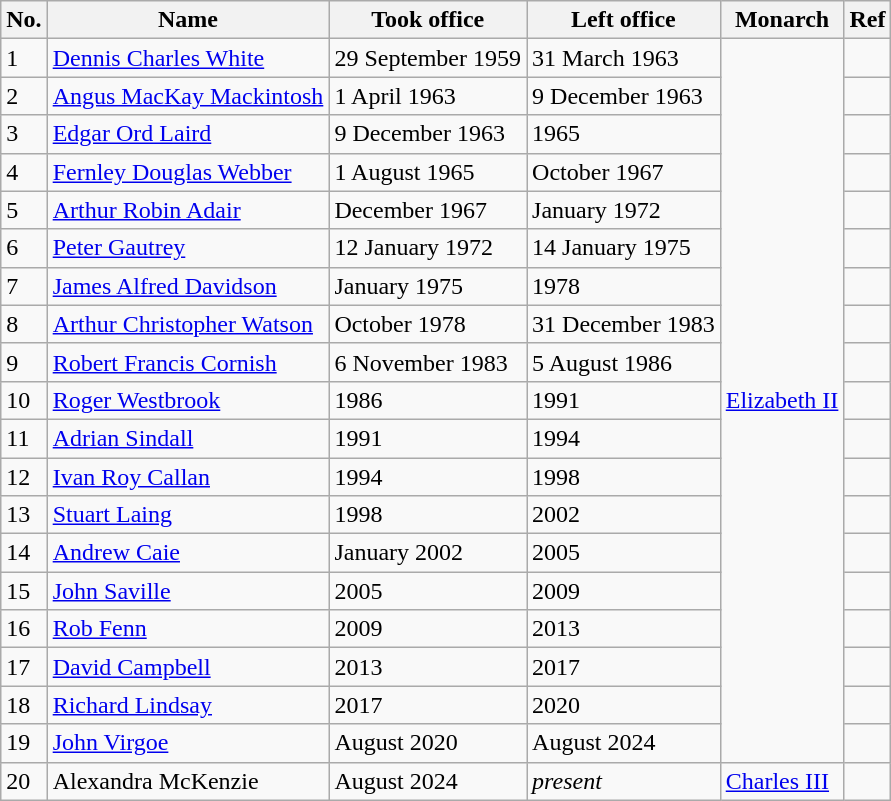<table class="wikitable">
<tr>
<th>No.</th>
<th>Name</th>
<th>Took office</th>
<th>Left office</th>
<th>Monarch</th>
<th>Ref</th>
</tr>
<tr>
<td>1</td>
<td><a href='#'>Dennis Charles White</a></td>
<td>29 September 1959</td>
<td>31 March 1963</td>
<td rowspan="19"><a href='#'>Elizabeth II</a></td>
<td></td>
</tr>
<tr>
<td>2</td>
<td><a href='#'>Angus MacKay Mackintosh</a></td>
<td>1 April 1963</td>
<td>9 December 1963</td>
<td></td>
</tr>
<tr>
<td>3</td>
<td><a href='#'>Edgar Ord Laird</a></td>
<td>9 December 1963</td>
<td>1965</td>
<td></td>
</tr>
<tr>
<td>4</td>
<td><a href='#'>Fernley Douglas Webber</a></td>
<td>1 August 1965</td>
<td>October 1967</td>
<td></td>
</tr>
<tr>
<td>5</td>
<td><a href='#'>Arthur Robin Adair</a></td>
<td>December 1967</td>
<td>January 1972</td>
<td></td>
</tr>
<tr>
<td>6</td>
<td><a href='#'>Peter Gautrey</a></td>
<td>12 January 1972</td>
<td>14 January 1975</td>
<td></td>
</tr>
<tr>
<td>7</td>
<td><a href='#'>James Alfred Davidson</a></td>
<td>January 1975</td>
<td>1978</td>
<td></td>
</tr>
<tr>
<td>8</td>
<td><a href='#'>Arthur Christopher Watson</a></td>
<td>October 1978</td>
<td>31 December 1983</td>
<td></td>
</tr>
<tr>
<td>9</td>
<td><a href='#'>Robert Francis Cornish</a></td>
<td>6 November 1983</td>
<td>5 August 1986</td>
<td></td>
</tr>
<tr>
<td>10</td>
<td><a href='#'>Roger Westbrook</a></td>
<td>1986</td>
<td>1991</td>
<td></td>
</tr>
<tr>
<td>11</td>
<td><a href='#'>Adrian Sindall</a></td>
<td>1991</td>
<td>1994</td>
<td></td>
</tr>
<tr>
<td>12</td>
<td><a href='#'>Ivan Roy Callan</a></td>
<td>1994</td>
<td>1998</td>
<td></td>
</tr>
<tr>
<td>13</td>
<td><a href='#'>Stuart Laing</a></td>
<td>1998</td>
<td>2002</td>
<td></td>
</tr>
<tr>
<td>14</td>
<td><a href='#'>Andrew Caie</a></td>
<td>January 2002</td>
<td>2005</td>
<td></td>
</tr>
<tr>
<td>15</td>
<td><a href='#'>John Saville</a></td>
<td>2005</td>
<td>2009</td>
<td></td>
</tr>
<tr>
<td>16</td>
<td><a href='#'>Rob Fenn</a></td>
<td>2009</td>
<td>2013</td>
<td></td>
</tr>
<tr>
<td>17</td>
<td><a href='#'>David Campbell</a></td>
<td>2013</td>
<td>2017</td>
<td></td>
</tr>
<tr>
<td>18</td>
<td><a href='#'>Richard Lindsay</a></td>
<td>2017</td>
<td>2020</td>
<td></td>
</tr>
<tr>
<td>19</td>
<td><a href='#'>John Virgoe</a></td>
<td>August 2020</td>
<td>August 2024</td>
<td></td>
</tr>
<tr>
<td>20</td>
<td><onlyinclude>Alexandra McKenzie</onlyinclude></td>
<td>August 2024</td>
<td><em>present</em></td>
<td rowspan="19"><a href='#'>Charles III</a></td>
</tr>
</table>
